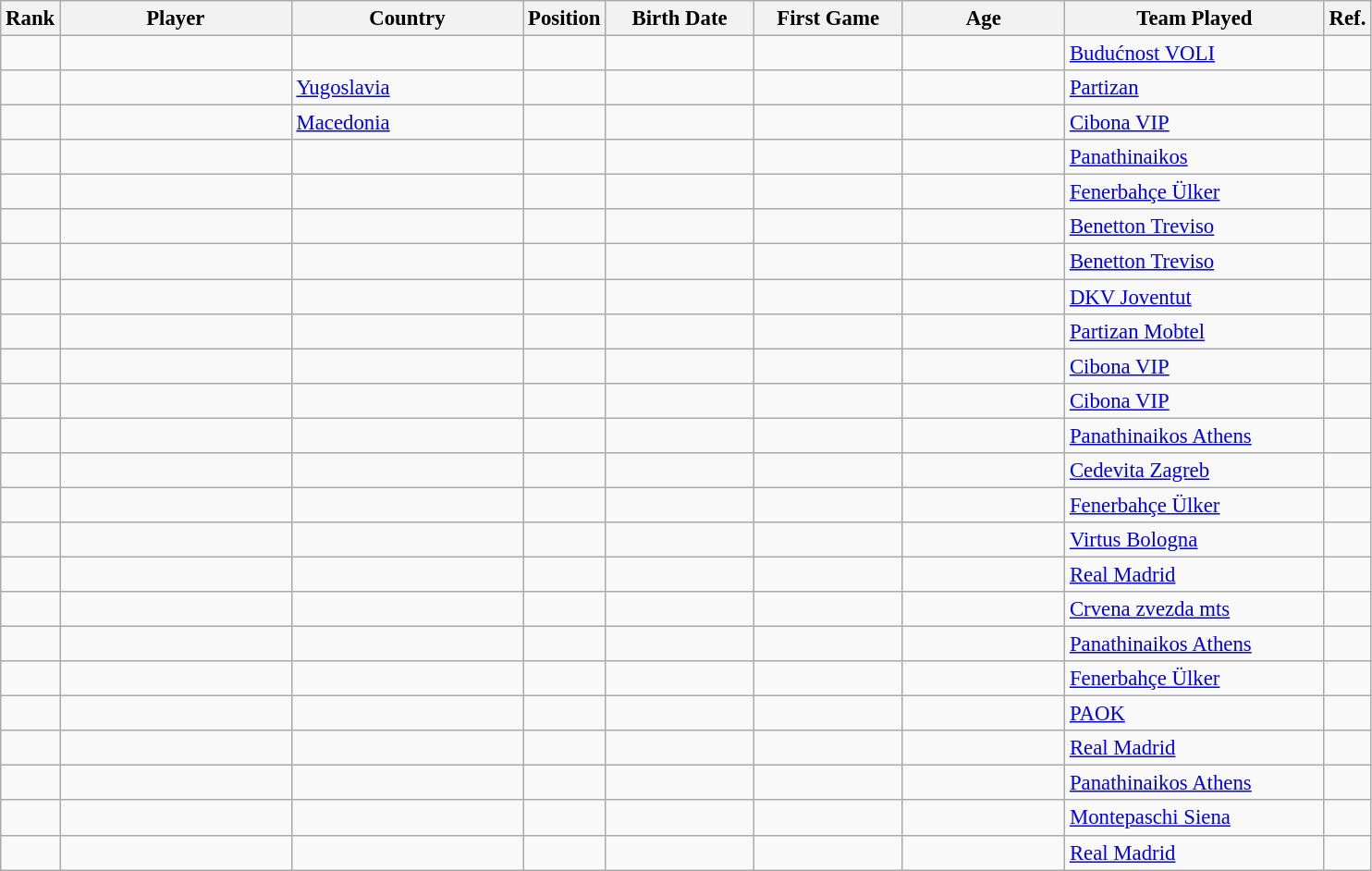<table class="wikitable sortable" style="font-size:95%">
<tr>
<th width=20px>Rank</th>
<th width=160px>Player</th>
<th width=160px>Country</th>
<th width=20px>Position</th>
<th width=100px>Birth Date</th>
<th width=100px>First Game</th>
<th width=110px>Age</th>
<th class=unsortable width=180px>Team Played</th>
<th class=unsortable>Ref.</th>
</tr>
<tr>
<td></td>
<td></td>
<td></td>
<td></td>
<td></td>
<td></td>
<td></td>
<td> <a href='#'>Budućnost VOLI</a></td>
<td align="center"></td>
</tr>
<tr>
<td></td>
<td></td>
<td> <a href='#'>Yugoslavia</a></td>
<td></td>
<td></td>
<td></td>
<td></td>
<td> <a href='#'>Partizan</a></td>
<td align="center"></td>
</tr>
<tr>
<td></td>
<td></td>
<td> <a href='#'>Macedonia</a></td>
<td></td>
<td></td>
<td></td>
<td></td>
<td> <a href='#'>Cibona VIP</a></td>
<td align="center"></td>
</tr>
<tr>
<td></td>
<td></td>
<td></td>
<td></td>
<td></td>
<td></td>
<td></td>
<td> <a href='#'>Panathinaikos</a></td>
<td align="center"></td>
</tr>
<tr>
<td></td>
<td></td>
<td></td>
<td></td>
<td></td>
<td></td>
<td></td>
<td> <a href='#'>Fenerbahçe Ülker</a></td>
<td align="center"></td>
</tr>
<tr>
<td></td>
<td></td>
<td></td>
<td></td>
<td></td>
<td></td>
<td></td>
<td> <a href='#'>Benetton Treviso</a></td>
<td align="center"></td>
</tr>
<tr>
<td></td>
<td></td>
<td></td>
<td></td>
<td></td>
<td></td>
<td></td>
<td> <a href='#'>Benetton Treviso</a></td>
<td align="center"></td>
</tr>
<tr>
<td></td>
<td></td>
<td></td>
<td></td>
<td></td>
<td></td>
<td></td>
<td> <a href='#'>DKV Joventut</a></td>
<td align="center"></td>
</tr>
<tr>
<td></td>
<td></td>
<td></td>
<td></td>
<td></td>
<td></td>
<td></td>
<td> <a href='#'>Partizan Mobtel</a></td>
<td align="center"></td>
</tr>
<tr>
<td></td>
<td></td>
<td></td>
<td></td>
<td></td>
<td></td>
<td></td>
<td> <a href='#'>Cibona VIP</a></td>
<td align="center"></td>
</tr>
<tr>
<td></td>
<td></td>
<td></td>
<td></td>
<td></td>
<td></td>
<td></td>
<td> <a href='#'>Cibona VIP</a></td>
<td align="center"></td>
</tr>
<tr>
<td></td>
<td></td>
<td></td>
<td></td>
<td></td>
<td></td>
<td></td>
<td> <a href='#'>Panathinaikos Athens</a></td>
<td align="center"></td>
</tr>
<tr>
<td></td>
<td></td>
<td></td>
<td></td>
<td></td>
<td></td>
<td></td>
<td> <a href='#'>Cedevita Zagreb</a></td>
<td align="center"></td>
</tr>
<tr>
<td></td>
<td></td>
<td></td>
<td></td>
<td></td>
<td></td>
<td></td>
<td> <a href='#'>Fenerbahçe Ülker</a></td>
<td align="center"></td>
</tr>
<tr>
<td></td>
<td></td>
<td></td>
<td></td>
<td></td>
<td></td>
<td></td>
<td> <a href='#'>Virtus Bologna</a></td>
<td align="center"></td>
</tr>
<tr>
<td></td>
<td></td>
<td></td>
<td></td>
<td></td>
<td></td>
<td></td>
<td> <a href='#'>Real Madrid</a></td>
<td align="center"></td>
</tr>
<tr>
<td></td>
<td></td>
<td></td>
<td></td>
<td></td>
<td></td>
<td></td>
<td> <a href='#'>Crvena zvezda mts</a></td>
<td align="center"></td>
</tr>
<tr>
<td></td>
<td></td>
<td></td>
<td></td>
<td></td>
<td></td>
<td></td>
<td> <a href='#'>Panathinaikos Athens</a></td>
<td align="center"></td>
</tr>
<tr>
<td></td>
<td></td>
<td></td>
<td></td>
<td></td>
<td></td>
<td></td>
<td> <a href='#'>Fenerbahçe Ülker</a></td>
<td align="center"></td>
</tr>
<tr>
<td></td>
<td></td>
<td></td>
<td></td>
<td></td>
<td></td>
<td></td>
<td> <a href='#'>PAOK</a></td>
<td align="center"></td>
</tr>
<tr>
<td></td>
<td></td>
<td></td>
<td></td>
<td></td>
<td></td>
<td></td>
<td> <a href='#'>Real Madrid</a></td>
<td align="center"></td>
</tr>
<tr>
<td></td>
<td></td>
<td></td>
<td></td>
<td></td>
<td></td>
<td></td>
<td> <a href='#'>Panathinaikos Athens</a></td>
<td align="center"></td>
</tr>
<tr>
<td></td>
<td></td>
<td></td>
<td></td>
<td></td>
<td></td>
<td></td>
<td> <a href='#'>Montepaschi Siena</a></td>
<td align="center"></td>
</tr>
<tr>
<td></td>
<td></td>
<td></td>
<td></td>
<td></td>
<td></td>
<td></td>
<td> <a href='#'>Real Madrid</a></td>
<td align="center"></td>
</tr>
</table>
